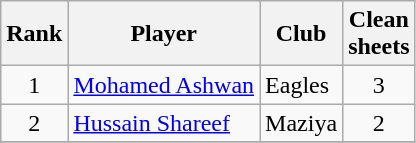<table class="wikitable" style="text-align:center">
<tr>
<th>Rank</th>
<th>Player</th>
<th>Club</th>
<th>Clean<br>sheets</th>
</tr>
<tr>
<td rowspan="1">1</td>
<td align="left"> <a href='#'>Mohamed Ashwan</a></td>
<td align="left">Eagles</td>
<td rowspan="1">3</td>
</tr>
<tr>
<td rowspan="1">2</td>
<td align="left"> <a href='#'>Hussain Shareef</a></td>
<td align="left">Maziya</td>
<td rowspan="1">2</td>
</tr>
<tr>
</tr>
</table>
